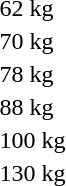<table>
<tr>
<td rowspan=2>62 kg</td>
<td rowspan=2></td>
<td rowspan=2></td>
<td></td>
</tr>
<tr>
<td></td>
</tr>
<tr>
<td rowspan=2>70 kg</td>
<td rowspan=2></td>
<td rowspan=2></td>
<td></td>
</tr>
<tr>
<td></td>
</tr>
<tr>
<td rowspan=2>78 kg</td>
<td rowspan=2></td>
<td rowspan=2></td>
<td></td>
</tr>
<tr>
<td></td>
</tr>
<tr>
<td rowspan=2>88 kg</td>
<td rowspan=2></td>
<td rowspan=2></td>
<td></td>
</tr>
<tr>
<td></td>
</tr>
<tr>
<td>100 kg</td>
<td></td>
<td></td>
<td></td>
</tr>
<tr>
<td>130 kg</td>
<td></td>
<td></td>
<td></td>
</tr>
<tr>
</tr>
</table>
